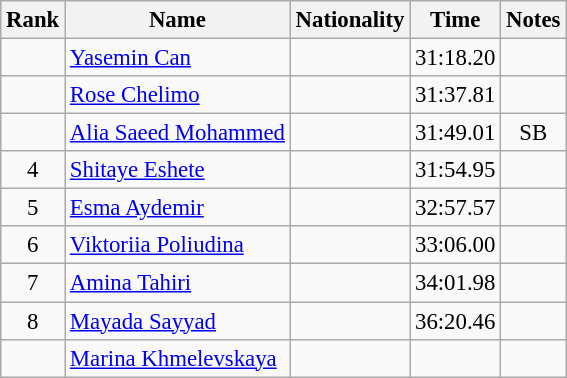<table class="wikitable sortable" style="text-align:center;font-size:95%">
<tr>
<th>Rank</th>
<th>Name</th>
<th>Nationality</th>
<th>Time</th>
<th>Notes</th>
</tr>
<tr>
<td></td>
<td align=left><a href='#'>Yasemin Can</a></td>
<td align=left></td>
<td>31:18.20</td>
<td></td>
</tr>
<tr>
<td></td>
<td align=left><a href='#'>Rose Chelimo</a></td>
<td align=left></td>
<td>31:37.81</td>
<td></td>
</tr>
<tr>
<td></td>
<td align=left><a href='#'>Alia Saeed Mohammed</a></td>
<td align=left></td>
<td>31:49.01</td>
<td>SB</td>
</tr>
<tr>
<td>4</td>
<td align=left><a href='#'>Shitaye Eshete</a></td>
<td align=left></td>
<td>31:54.95</td>
<td></td>
</tr>
<tr>
<td>5</td>
<td align=left><a href='#'>Esma Aydemir</a></td>
<td align=left></td>
<td>32:57.57</td>
<td></td>
</tr>
<tr>
<td>6</td>
<td align=left><a href='#'>Viktoriia Poliudina</a></td>
<td align=left></td>
<td>33:06.00</td>
<td></td>
</tr>
<tr>
<td>7</td>
<td align=left><a href='#'>Amina Tahiri</a></td>
<td align=left></td>
<td>34:01.98</td>
<td></td>
</tr>
<tr>
<td>8</td>
<td align=left><a href='#'>Mayada Sayyad</a></td>
<td align=left></td>
<td>36:20.46</td>
<td></td>
</tr>
<tr>
<td></td>
<td align=left><a href='#'>Marina Khmelevskaya</a></td>
<td align=left></td>
<td></td>
<td></td>
</tr>
</table>
